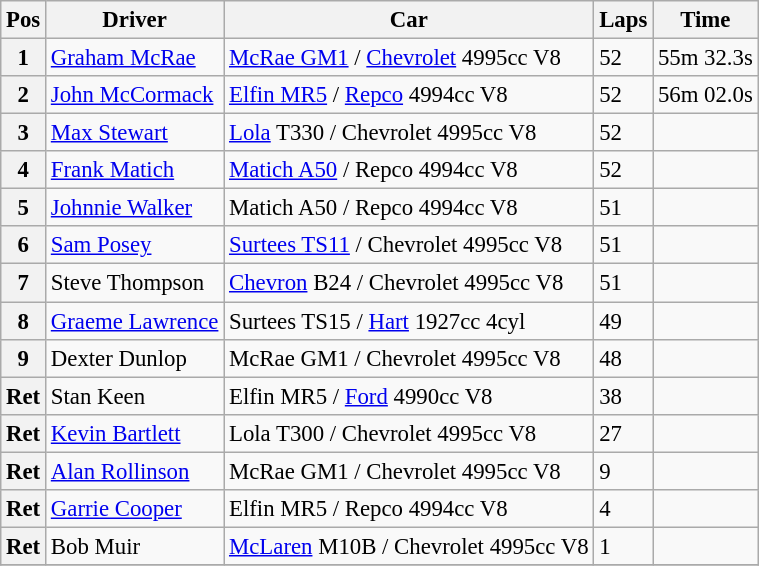<table class="wikitable sortable" style="font-size: 95%;">
<tr>
<th>Pos</th>
<th>Driver</th>
<th>Car</th>
<th>Laps</th>
<th>Time</th>
</tr>
<tr>
<th>1</th>
<td> <a href='#'>Graham McRae</a></td>
<td><a href='#'>McRae GM1</a> / <a href='#'>Chevrolet</a> 4995cc V8</td>
<td>52</td>
<td>55m 32.3s</td>
</tr>
<tr>
<th>2</th>
<td> <a href='#'>John McCormack</a></td>
<td><a href='#'>Elfin MR5</a> / <a href='#'>Repco</a> 4994cc V8</td>
<td>52</td>
<td>56m 02.0s</td>
</tr>
<tr>
<th>3</th>
<td> <a href='#'>Max Stewart</a></td>
<td><a href='#'>Lola</a> T330 / Chevrolet 4995cc V8</td>
<td>52</td>
<td></td>
</tr>
<tr>
<th>4</th>
<td> <a href='#'>Frank Matich</a></td>
<td><a href='#'>Matich A50</a> / Repco 4994cc V8</td>
<td>52</td>
<td></td>
</tr>
<tr>
<th>5</th>
<td> <a href='#'>Johnnie Walker</a></td>
<td>Matich A50 / Repco 4994cc V8</td>
<td>51</td>
<td></td>
</tr>
<tr>
<th>6</th>
<td> <a href='#'>Sam Posey</a></td>
<td><a href='#'>Surtees TS11</a> / Chevrolet 4995cc V8</td>
<td>51</td>
<td></td>
</tr>
<tr>
<th>7</th>
<td> Steve Thompson</td>
<td><a href='#'>Chevron</a> B24 / Chevrolet 4995cc V8</td>
<td>51</td>
<td></td>
</tr>
<tr>
<th>8</th>
<td> <a href='#'>Graeme Lawrence</a></td>
<td>Surtees TS15 / <a href='#'>Hart</a> 1927cc 4cyl</td>
<td>49</td>
<td></td>
</tr>
<tr>
<th>9</th>
<td> Dexter Dunlop</td>
<td>McRae GM1 / Chevrolet 4995cc V8</td>
<td>48</td>
<td></td>
</tr>
<tr>
<th>Ret</th>
<td> Stan Keen</td>
<td>Elfin MR5 / <a href='#'>Ford</a> 4990cc V8</td>
<td>38</td>
<td></td>
</tr>
<tr>
<th>Ret</th>
<td> <a href='#'>Kevin Bartlett</a></td>
<td>Lola T300 / Chevrolet 4995cc V8</td>
<td>27</td>
<td></td>
</tr>
<tr>
<th>Ret</th>
<td> <a href='#'>Alan Rollinson</a></td>
<td>McRae GM1 / Chevrolet 4995cc V8</td>
<td>9</td>
<td></td>
</tr>
<tr>
<th>Ret</th>
<td> <a href='#'>Garrie Cooper</a></td>
<td>Elfin MR5 / Repco 4994cc V8</td>
<td>4</td>
<td></td>
</tr>
<tr>
<th>Ret</th>
<td> Bob Muir</td>
<td><a href='#'>McLaren</a> M10B / Chevrolet 4995cc V8</td>
<td>1</td>
<td></td>
</tr>
<tr>
</tr>
</table>
